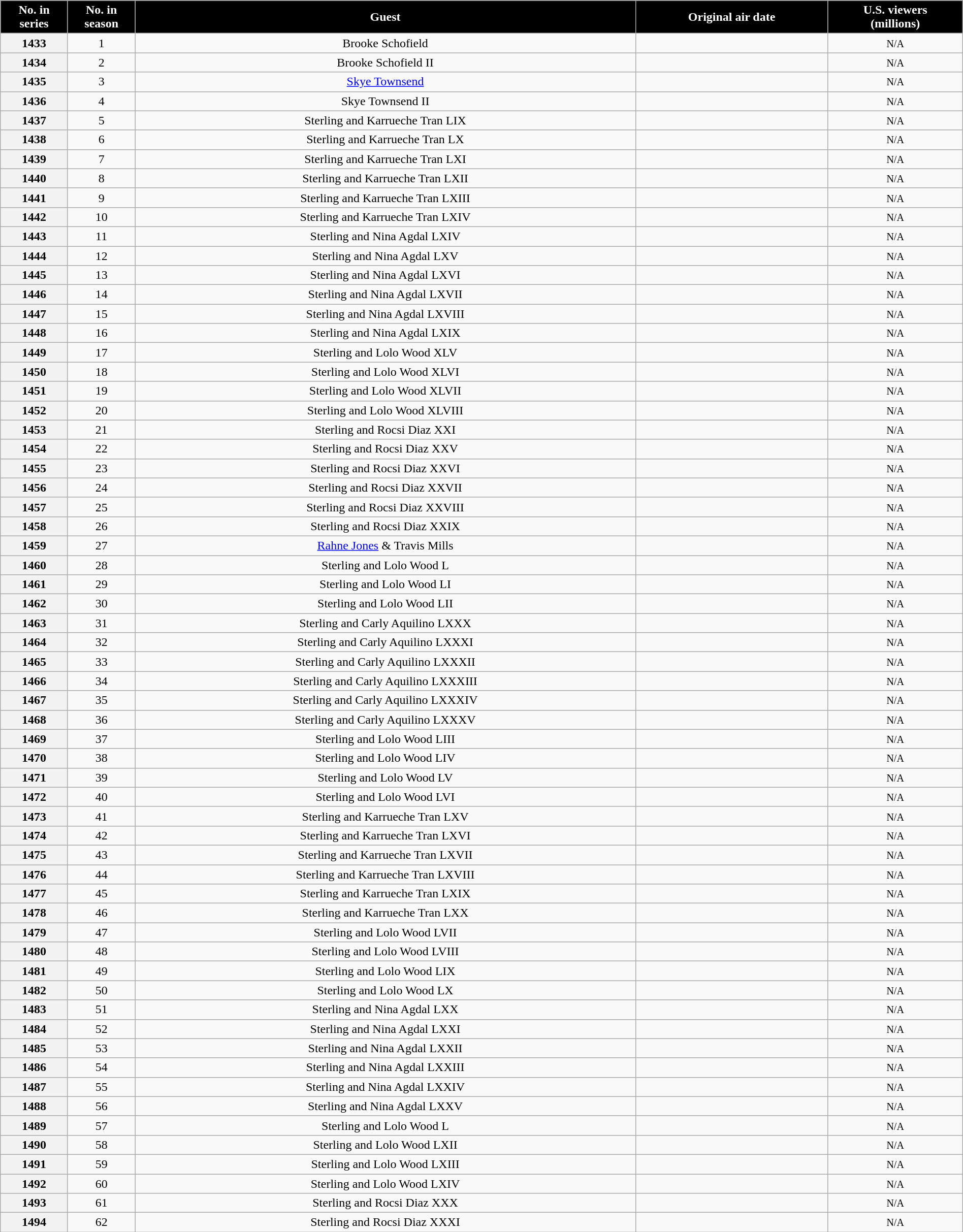<table class="wikitable plainrowheaders" style="width:100%;text-align: center">
<tr>
<th scope="col" style="background-color: #000000; color: #FFFFFF;" width=7%>No. in<br>series</th>
<th scope="col" style="background-color: #000000; color: #FFFFFF;" width=7%>No. in<br>season</th>
<th scope="col" style="background-color: #000000; color: #FFFFFF;">Guest</th>
<th scope="col" style="background-color: #000000; color: #FFFFFF;" width=20%>Original air date</th>
<th scope="col" style="background-color: #000000; color: #FFFFFF;" width=14%>U.S. viewers<br>(millions)</th>
</tr>
<tr>
<th>1433</th>
<td>1</td>
<td>Brooke Schofield</td>
<td></td>
<td><span><small>N/A</small></span></td>
</tr>
<tr>
<th>1434</th>
<td>2</td>
<td>Brooke Schofield II</td>
<td></td>
<td><span><small>N/A</small></span></td>
</tr>
<tr>
<th>1435</th>
<td>3</td>
<td><a href='#'>Skye Townsend</a></td>
<td></td>
<td><span><small>N/A</small></span></td>
</tr>
<tr>
<th>1436</th>
<td>4</td>
<td>Skye Townsend II</td>
<td></td>
<td><span><small>N/A</small></span></td>
</tr>
<tr>
<th>1437</th>
<td>5</td>
<td>Sterling and Karrueche Tran LIX</td>
<td></td>
<td><span><small>N/A</small></span></td>
</tr>
<tr>
<th>1438</th>
<td>6</td>
<td>Sterling and Karrueche Tran LX</td>
<td></td>
<td><span><small>N/A</small></span></td>
</tr>
<tr>
<th>1439</th>
<td>7</td>
<td>Sterling and Karrueche Tran LXI</td>
<td></td>
<td><span><small>N/A</small></span></td>
</tr>
<tr>
<th>1440</th>
<td>8</td>
<td>Sterling and Karrueche Tran LXII</td>
<td></td>
<td><span><small>N/A</small></span></td>
</tr>
<tr>
<th>1441</th>
<td>9</td>
<td>Sterling and Karrueche Tran LXIII</td>
<td></td>
<td><span><small>N/A</small></span></td>
</tr>
<tr>
<th>1442</th>
<td>10</td>
<td>Sterling and Karrueche Tran LXIV</td>
<td></td>
<td><span><small>N/A</small></span></td>
</tr>
<tr>
<th>1443</th>
<td>11</td>
<td>Sterling and Nina Agdal LXIV</td>
<td></td>
<td><span><small>N/A</small></span></td>
</tr>
<tr>
<th>1444</th>
<td>12</td>
<td>Sterling and Nina Agdal LXV</td>
<td></td>
<td><span><small>N/A</small></span></td>
</tr>
<tr>
<th>1445</th>
<td>13</td>
<td>Sterling and Nina Agdal LXVI</td>
<td></td>
<td><span><small>N/A</small></span></td>
</tr>
<tr>
<th>1446</th>
<td>14</td>
<td>Sterling and Nina Agdal LXVII</td>
<td></td>
<td><span><small>N/A</small></span></td>
</tr>
<tr>
<th>1447</th>
<td>15</td>
<td>Sterling and Nina Agdal LXVIII</td>
<td></td>
<td><span><small>N/A</small></span></td>
</tr>
<tr>
<th>1448</th>
<td>16</td>
<td>Sterling and Nina Agdal LXIX</td>
<td></td>
<td><span><small>N/A</small></span></td>
</tr>
<tr>
<th>1449</th>
<td>17</td>
<td>Sterling and Lolo Wood XLV</td>
<td></td>
<td><span><small>N/A</small></span></td>
</tr>
<tr>
<th>1450</th>
<td>18</td>
<td>Sterling and Lolo Wood XLVI</td>
<td></td>
<td><span><small>N/A</small></span></td>
</tr>
<tr>
<th>1451</th>
<td>19</td>
<td>Sterling and Lolo Wood XLVII</td>
<td></td>
<td><span><small>N/A</small></span></td>
</tr>
<tr>
<th>1452</th>
<td>20</td>
<td>Sterling and Lolo Wood XLVIII</td>
<td></td>
<td><span><small>N/A</small></span></td>
</tr>
<tr>
<th>1453</th>
<td>21</td>
<td>Sterling and Rocsi Diaz XXI</td>
<td></td>
<td><span><small>N/A</small></span></td>
</tr>
<tr>
<th>1454</th>
<td>22</td>
<td>Sterling and Rocsi Diaz XXV</td>
<td></td>
<td><span><small>N/A</small></span></td>
</tr>
<tr>
<th>1455</th>
<td>23</td>
<td>Sterling and Rocsi Diaz XXVI</td>
<td></td>
<td><span><small>N/A</small></span></td>
</tr>
<tr>
<th>1456</th>
<td>24</td>
<td>Sterling and Rocsi Diaz XXVII</td>
<td></td>
<td><span><small>N/A</small></span></td>
</tr>
<tr>
<th>1457</th>
<td>25</td>
<td>Sterling and Rocsi Diaz XXVIII</td>
<td></td>
<td><span><small>N/A</small></span></td>
</tr>
<tr>
<th>1458</th>
<td>26</td>
<td>Sterling and Rocsi Diaz XXIX</td>
<td></td>
<td><span><small>N/A</small></span></td>
</tr>
<tr>
<th>1459</th>
<td>27</td>
<td><a href='#'>Rahne Jones</a> & Travis Mills</td>
<td></td>
<td><span><small>N/A</small></span></td>
</tr>
<tr>
<th>1460</th>
<td>28</td>
<td>Sterling and Lolo Wood L</td>
<td></td>
<td><span><small>N/A</small></span></td>
</tr>
<tr>
<th>1461</th>
<td>29</td>
<td>Sterling and Lolo Wood LI</td>
<td></td>
<td><span><small>N/A</small></span></td>
</tr>
<tr>
<th>1462</th>
<td>30</td>
<td>Sterling and Lolo Wood LII</td>
<td></td>
<td><span><small>N/A</small></span></td>
</tr>
<tr>
<th>1463</th>
<td>31</td>
<td>Sterling and Carly Aquilino LXXX</td>
<td></td>
<td><span><small>N/A</small></span></td>
</tr>
<tr>
<th>1464</th>
<td>32</td>
<td>Sterling and Carly Aquilino LXXXI</td>
<td></td>
<td><span><small>N/A</small></span></td>
</tr>
<tr>
<th>1465</th>
<td>33</td>
<td>Sterling and Carly Aquilino LXXXII</td>
<td></td>
<td><span><small>N/A</small></span></td>
</tr>
<tr>
<th>1466</th>
<td>34</td>
<td>Sterling and Carly Aquilino LXXXIII</td>
<td></td>
<td><span><small>N/A</small></span></td>
</tr>
<tr>
<th>1467</th>
<td>35</td>
<td>Sterling and Carly Aquilino LXXXIV</td>
<td></td>
<td><span><small>N/A</small></span></td>
</tr>
<tr>
<th>1468</th>
<td>36</td>
<td>Sterling and Carly Aquilino LXXXV</td>
<td></td>
<td><span><small>N/A</small></span></td>
</tr>
<tr>
<th>1469</th>
<td>37</td>
<td>Sterling and Lolo Wood LIII</td>
<td></td>
<td><span><small>N/A</small></span></td>
</tr>
<tr>
<th>1470</th>
<td>38</td>
<td>Sterling and Lolo Wood LIV</td>
<td></td>
<td><span><small>N/A</small></span></td>
</tr>
<tr>
<th>1471</th>
<td>39</td>
<td>Sterling and Lolo Wood LV</td>
<td></td>
<td><span><small>N/A</small></span></td>
</tr>
<tr>
<th>1472</th>
<td>40</td>
<td>Sterling and Lolo Wood LVI</td>
<td></td>
<td><span><small>N/A</small></span></td>
</tr>
<tr>
<th>1473</th>
<td>41</td>
<td>Sterling and Karrueche Tran LXV</td>
<td></td>
<td><span><small>N/A</small></span></td>
</tr>
<tr>
<th>1474</th>
<td>42</td>
<td>Sterling and Karrueche Tran LXVI</td>
<td></td>
<td><span><small>N/A</small></span></td>
</tr>
<tr>
<th>1475</th>
<td>43</td>
<td>Sterling and Karrueche Tran LXVII</td>
<td></td>
<td><span><small>N/A</small></span></td>
</tr>
<tr>
<th>1476</th>
<td>44</td>
<td>Sterling and Karrueche Tran LXVIII</td>
<td></td>
<td><span><small>N/A</small></span></td>
</tr>
<tr>
<th>1477</th>
<td>45</td>
<td>Sterling and Karrueche Tran LXIX</td>
<td></td>
<td><span><small>N/A</small></span></td>
</tr>
<tr>
<th>1478</th>
<td>46</td>
<td>Sterling and Karrueche Tran LXX</td>
<td></td>
<td><span><small>N/A</small></span></td>
</tr>
<tr>
<th>1479</th>
<td>47</td>
<td>Sterling and Lolo Wood LVII</td>
<td></td>
<td><span><small>N/A</small></span></td>
</tr>
<tr>
<th>1480</th>
<td>48</td>
<td>Sterling and Lolo Wood LVIII</td>
<td></td>
<td><span><small>N/A</small></span></td>
</tr>
<tr>
<th>1481</th>
<td>49</td>
<td>Sterling and Lolo Wood LIX</td>
<td></td>
<td><span><small>N/A</small></span></td>
</tr>
<tr>
<th>1482</th>
<td>50</td>
<td>Sterling and Lolo Wood LX</td>
<td></td>
<td><span><small>N/A</small></span></td>
</tr>
<tr>
<th>1483</th>
<td>51</td>
<td>Sterling and Nina Agdal LXX</td>
<td></td>
<td><span><small>N/A</small></span></td>
</tr>
<tr>
<th>1484</th>
<td>52</td>
<td>Sterling and Nina Agdal LXXI</td>
<td></td>
<td><span><small>N/A</small></span></td>
</tr>
<tr>
<th>1485</th>
<td>53</td>
<td>Sterling and Nina Agdal LXXII</td>
<td></td>
<td><span><small>N/A</small></span></td>
</tr>
<tr>
<th>1486</th>
<td>54</td>
<td>Sterling and Nina Agdal LXXIII</td>
<td></td>
<td><span><small>N/A</small></span></td>
</tr>
<tr>
<th>1487</th>
<td>55</td>
<td>Sterling and Nina Agdal LXXIV</td>
<td></td>
<td><span><small>N/A</small></span></td>
</tr>
<tr>
<th>1488</th>
<td>56</td>
<td>Sterling and Nina Agdal LXXV</td>
<td></td>
<td><span><small>N/A</small></span></td>
</tr>
<tr>
<th>1489</th>
<td>57</td>
<td>Sterling and Lolo Wood L</td>
<td></td>
<td><span><small>N/A</small></span></td>
</tr>
<tr>
<th>1490</th>
<td>58</td>
<td>Sterling and Lolo Wood LXII</td>
<td></td>
<td><span><small>N/A</small></span></td>
</tr>
<tr>
<th>1491</th>
<td>59</td>
<td>Sterling and Lolo Wood LXIII</td>
<td></td>
<td><span><small>N/A</small></span></td>
</tr>
<tr>
<th>1492</th>
<td>60</td>
<td>Sterling and Lolo Wood LXIV</td>
<td></td>
<td><span><small>N/A</small></span></td>
</tr>
<tr>
<th>1493</th>
<td>61</td>
<td>Sterling and Rocsi Diaz XXX</td>
<td></td>
<td><span><small>N/A</small></span></td>
</tr>
<tr>
<th>1494</th>
<td>62</td>
<td>Sterling and Rocsi Diaz XXXI</td>
<td></td>
<td><span><small>N/A</small></span></td>
</tr>
</table>
